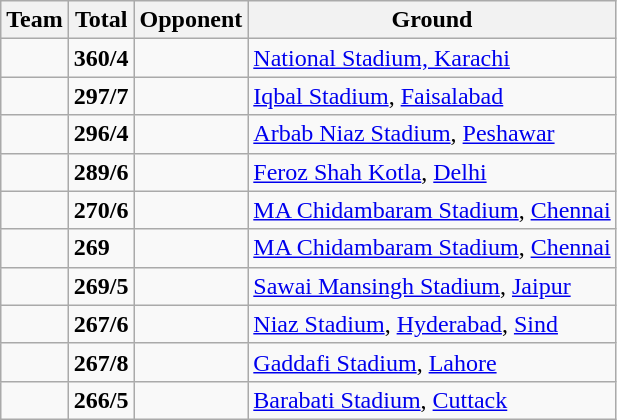<table class="wikitable sortable">
<tr>
<th>Team</th>
<th>Total</th>
<th>Opponent</th>
<th>Ground</th>
</tr>
<tr>
<td></td>
<td><strong>360/4</strong></td>
<td></td>
<td><a href='#'>National Stadium, Karachi</a></td>
</tr>
<tr>
<td></td>
<td><strong>297/7</strong></td>
<td></td>
<td><a href='#'>Iqbal Stadium</a>, <a href='#'>Faisalabad</a></td>
</tr>
<tr>
<td></td>
<td><strong>296/4</strong></td>
<td></td>
<td><a href='#'>Arbab Niaz Stadium</a>, <a href='#'>Peshawar</a></td>
</tr>
<tr>
<td></td>
<td><strong>289/6</strong></td>
<td></td>
<td><a href='#'>Feroz Shah Kotla</a>, <a href='#'>Delhi</a></td>
</tr>
<tr>
<td></td>
<td><strong>270/6</strong></td>
<td></td>
<td><a href='#'>MA Chidambaram Stadium</a>, <a href='#'>Chennai</a></td>
</tr>
<tr>
<td></td>
<td><strong>269</strong></td>
<td></td>
<td><a href='#'>MA Chidambaram Stadium</a>, <a href='#'>Chennai</a></td>
</tr>
<tr>
<td></td>
<td><strong>269/5</strong></td>
<td></td>
<td><a href='#'>Sawai Mansingh Stadium</a>, <a href='#'>Jaipur</a></td>
</tr>
<tr>
<td></td>
<td><strong>267/6</strong></td>
<td></td>
<td><a href='#'>Niaz Stadium</a>, <a href='#'>Hyderabad</a>, <a href='#'>Sind</a></td>
</tr>
<tr>
<td></td>
<td><strong>267/8</strong></td>
<td></td>
<td><a href='#'>Gaddafi Stadium</a>, <a href='#'>Lahore</a></td>
</tr>
<tr>
<td></td>
<td><strong>266/5</strong></td>
<td></td>
<td><a href='#'>Barabati Stadium</a>, <a href='#'>Cuttack</a></td>
</tr>
</table>
